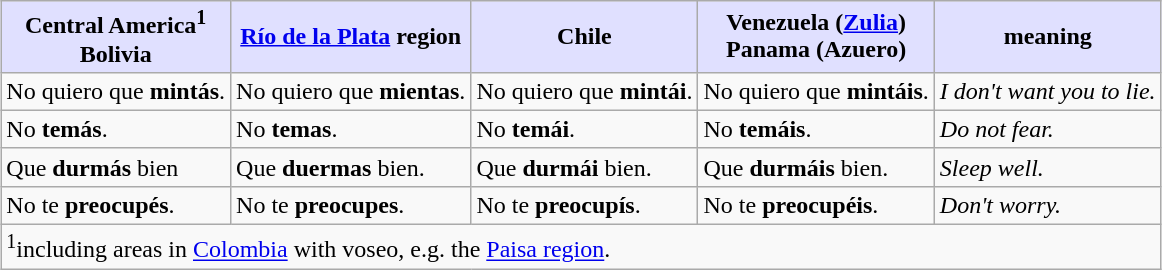<table class="wikitable" style="margin:auto;">
<tr>
<th style="background:#e0e0ff;">Central America<sup>1</sup><br>Bolivia</th>
<th style="background:#e0e0ff;"><a href='#'>Río de la Plata</a> region</th>
<th style="background:#e0e0ff;">Chile</th>
<th style="background:#e0e0ff;">Venezuela (<a href='#'>Zulia</a>)<br>Panama (Azuero)</th>
<th style="background:#e0e0ff;">meaning</th>
</tr>
<tr>
<td>No quiero que <strong>mintás</strong>.</td>
<td>No quiero que <strong>mientas</strong>.</td>
<td>No quiero que <strong>mintái</strong>.</td>
<td>No quiero que <strong>mintáis</strong>.</td>
<td><em>I don't want you to lie.</em></td>
</tr>
<tr>
<td>No <strong>temás</strong>.</td>
<td>No <strong>temas</strong>.</td>
<td>No <strong>temái</strong>.</td>
<td>No <strong>temáis</strong>.</td>
<td><em>Do not fear.</em></td>
</tr>
<tr>
<td>Que <strong>durmás</strong> bien</td>
<td>Que <strong>duermas</strong> bien.</td>
<td>Que <strong>durmái</strong> bien.</td>
<td>Que <strong>durmáis</strong> bien.</td>
<td><em>Sleep well.</em></td>
</tr>
<tr>
<td>No te <strong>preocupés</strong>.</td>
<td>No te <strong>preocupes</strong>.</td>
<td>No te <strong>preocupís</strong>.</td>
<td>No te <strong>preocupéis</strong>.</td>
<td><em>Don't worry.</em></td>
</tr>
<tr>
<td colspan=5><sup>1</sup>including areas in <a href='#'>Colombia</a> with voseo, e.g. the <a href='#'>Paisa region</a>.</td>
</tr>
</table>
